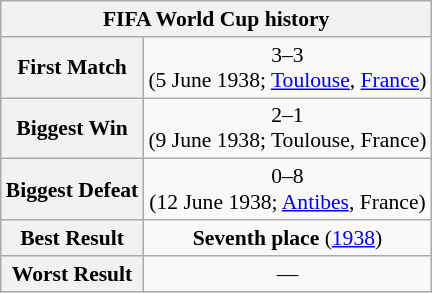<table class="wikitable collapsible collapsed" style="text-align: center;font-size:90%;">
<tr>
<th colspan=2>FIFA World Cup history</th>
</tr>
<tr>
<th>First Match</th>
<td> 3–3 <br>(5 June 1938; <a href='#'>Toulouse</a>, <a href='#'>France</a>)</td>
</tr>
<tr>
<th>Biggest Win</th>
<td> 2–1 <br>(9 June 1938; Toulouse, France)</td>
</tr>
<tr>
<th>Biggest Defeat</th>
<td> 0–8 <br>(12 June 1938; <a href='#'>Antibes</a>, France)</td>
</tr>
<tr>
<th>Best Result</th>
<td><strong>Seventh place</strong> (<a href='#'>1938</a>)</td>
</tr>
<tr>
<th>Worst Result</th>
<td>—</td>
</tr>
</table>
